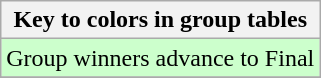<table class="wikitable">
<tr>
<th>Key to colors in group tables</th>
</tr>
<tr bgcolor="#ccffcc">
<td>Group winners advance to Final</td>
</tr>
<tr>
</tr>
</table>
